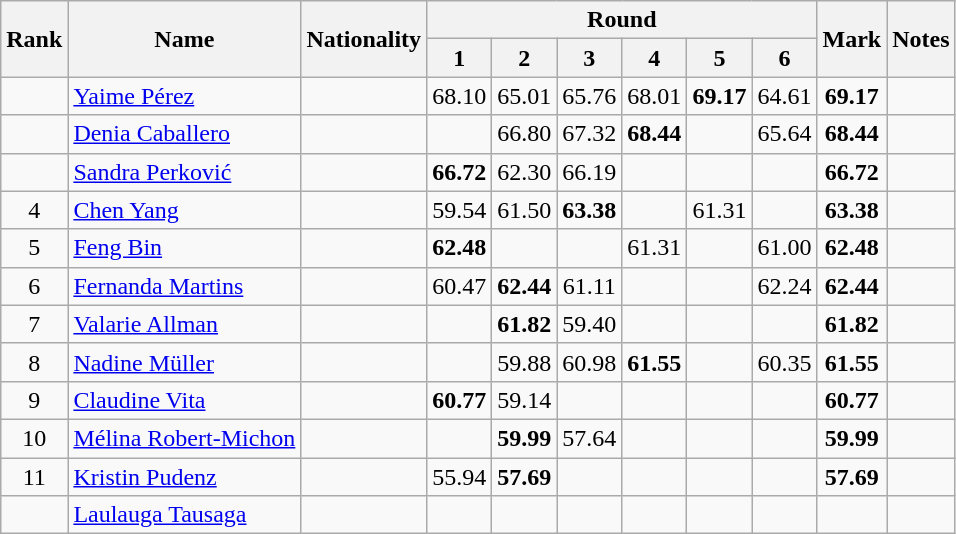<table class="wikitable sortable" style="text-align:center">
<tr>
<th rowspan=2>Rank</th>
<th rowspan=2>Name</th>
<th rowspan=2>Nationality</th>
<th colspan=6>Round</th>
<th rowspan=2>Mark</th>
<th rowspan=2>Notes</th>
</tr>
<tr>
<th>1</th>
<th>2</th>
<th>3</th>
<th>4</th>
<th>5</th>
<th>6</th>
</tr>
<tr>
<td></td>
<td align=left><a href='#'>Yaime Pérez</a></td>
<td align=left></td>
<td>68.10</td>
<td>65.01</td>
<td>65.76</td>
<td>68.01</td>
<td><strong>69.17</strong></td>
<td>64.61</td>
<td><strong>69.17</strong></td>
<td></td>
</tr>
<tr>
<td></td>
<td align=left><a href='#'>Denia Caballero</a></td>
<td align=left></td>
<td></td>
<td>66.80</td>
<td>67.32</td>
<td><strong>68.44</strong></td>
<td></td>
<td>65.64</td>
<td><strong>68.44</strong></td>
<td></td>
</tr>
<tr>
<td></td>
<td align=left><a href='#'>Sandra Perković</a></td>
<td align=left></td>
<td><strong>66.72</strong></td>
<td>62.30</td>
<td>66.19</td>
<td></td>
<td></td>
<td></td>
<td><strong>66.72</strong></td>
<td></td>
</tr>
<tr>
<td>4</td>
<td align=left><a href='#'>Chen Yang</a></td>
<td align=left></td>
<td>59.54</td>
<td>61.50</td>
<td><strong>63.38</strong></td>
<td></td>
<td>61.31</td>
<td></td>
<td><strong>63.38</strong></td>
<td></td>
</tr>
<tr>
<td>5</td>
<td align=left><a href='#'>Feng Bin</a></td>
<td align=left></td>
<td><strong>62.48</strong></td>
<td></td>
<td></td>
<td>61.31</td>
<td></td>
<td>61.00</td>
<td><strong>62.48</strong></td>
<td></td>
</tr>
<tr>
<td>6</td>
<td align=left><a href='#'>Fernanda Martins</a></td>
<td align=left></td>
<td>60.47</td>
<td><strong>62.44</strong></td>
<td>61.11</td>
<td></td>
<td></td>
<td>62.24</td>
<td><strong>62.44</strong></td>
<td></td>
</tr>
<tr>
<td>7</td>
<td align=left><a href='#'>Valarie Allman</a></td>
<td align=left></td>
<td></td>
<td><strong>61.82</strong></td>
<td>59.40</td>
<td></td>
<td></td>
<td></td>
<td><strong>61.82</strong></td>
<td></td>
</tr>
<tr>
<td>8</td>
<td align=left><a href='#'>Nadine Müller</a></td>
<td align=left></td>
<td></td>
<td>59.88</td>
<td>60.98</td>
<td><strong>61.55</strong></td>
<td></td>
<td>60.35</td>
<td><strong>61.55</strong></td>
<td></td>
</tr>
<tr>
<td>9</td>
<td align=left><a href='#'>Claudine Vita</a></td>
<td align=left></td>
<td><strong>60.77</strong></td>
<td>59.14</td>
<td></td>
<td></td>
<td></td>
<td></td>
<td><strong>60.77</strong></td>
<td></td>
</tr>
<tr>
<td>10</td>
<td align=left><a href='#'>Mélina Robert-Michon</a></td>
<td align=left></td>
<td></td>
<td><strong>59.99</strong></td>
<td>57.64</td>
<td></td>
<td></td>
<td></td>
<td><strong>59.99</strong></td>
<td></td>
</tr>
<tr>
<td>11</td>
<td align=left><a href='#'>Kristin Pudenz</a></td>
<td align=left></td>
<td>55.94</td>
<td><strong>57.69</strong></td>
<td></td>
<td></td>
<td></td>
<td></td>
<td><strong>57.69</strong></td>
<td></td>
</tr>
<tr>
<td></td>
<td align=left><a href='#'>Laulauga Tausaga</a></td>
<td align=left></td>
<td></td>
<td></td>
<td></td>
<td></td>
<td></td>
<td></td>
<td><strong></strong></td>
<td></td>
</tr>
</table>
